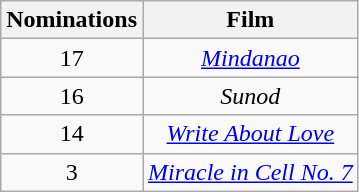<table class="wikitable" style="text-align:center">
<tr>
<th scope="col">Nominations</th>
<th scope="col">Film</th>
</tr>
<tr>
<td>17</td>
<td><em><a href='#'>Mindanao</a></em></td>
</tr>
<tr>
<td>16</td>
<td><em>Sunod</em></td>
</tr>
<tr>
<td>14</td>
<td><em><a href='#'>Write About Love</a></em></td>
</tr>
<tr>
<td>3</td>
<td><em><a href='#'>Miracle in Cell No. 7</a></em></td>
</tr>
</table>
